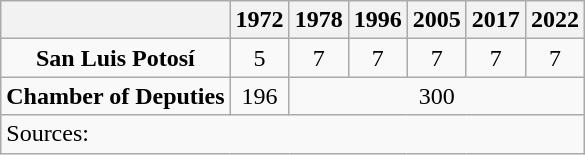<table class="wikitable" style="text-align: center">
<tr>
<th></th>
<th>1972</th>
<th>1978</th>
<th>1996</th>
<th>2005</th>
<th>2017</th>
<th>2022</th>
</tr>
<tr>
<td><strong>San Luis Potosí</strong></td>
<td>5</td>
<td>7</td>
<td>7</td>
<td>7</td>
<td>7</td>
<td>7</td>
</tr>
<tr>
<td><strong>Chamber of Deputies</strong></td>
<td>196</td>
<td colspan=5>300</td>
</tr>
<tr>
<td colspan=7 style="text-align: left">Sources: </td>
</tr>
</table>
